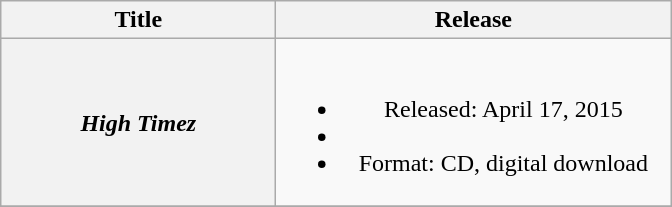<table class="wikitable plainrowheaders" style="text-align:center;">
<tr>
<th scope="col" style="width:11em;">Title</th>
<th scope="col" style="width:16em;">Release</th>
</tr>
<tr>
<th scope="row"><em>High Timez</em></th>
<td><br><ul><li>Released: April 17, 2015</li><li></li><li>Format: CD, digital download</li></ul></td>
</tr>
<tr>
</tr>
</table>
